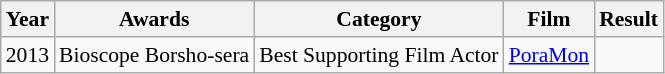<table class="wikitable sortable" style="font-size:90%">
<tr>
<th>Year</th>
<th>Awards</th>
<th>Category</th>
<th>Film</th>
<th>Result</th>
</tr>
<tr>
<td>2013</td>
<td>Bioscope Borsho-sera</td>
<td>Best Supporting Film Actor</td>
<td><a href='#'>PoraMon</a></td>
<td></td>
</tr>
</table>
